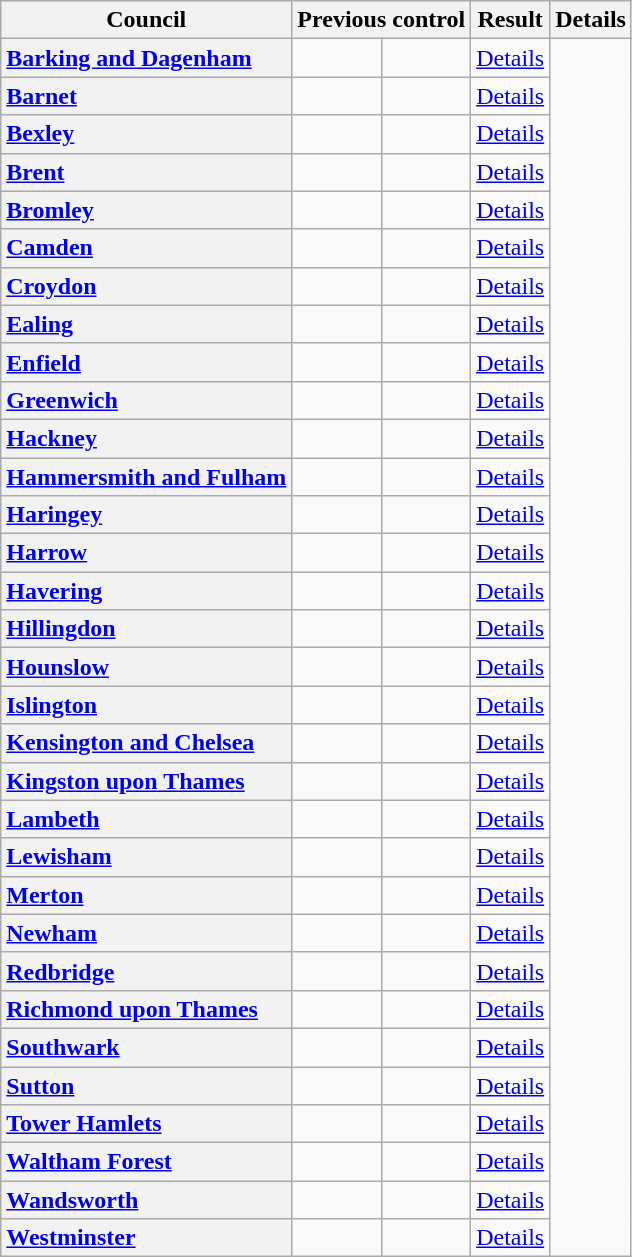<table class="wikitable">
<tr>
<th scope="col">Council</th>
<th colspan=2>Previous control</th>
<th colspan=2>Result</th>
<th scope="col" class="unsortable">Details</th>
</tr>
<tr>
<th scope="row" style="text-align: left;"><a href='#'>Barking and Dagenham</a></th>
<td></td>
<td></td>
<td><a href='#'>Details</a></td>
</tr>
<tr>
<th scope="row" style="text-align: left;"><a href='#'>Barnet</a></th>
<td></td>
<td></td>
<td><a href='#'>Details</a></td>
</tr>
<tr>
<th scope="row" style="text-align: left;"><a href='#'>Bexley</a></th>
<td></td>
<td></td>
<td><a href='#'>Details</a></td>
</tr>
<tr>
<th scope="row" style="text-align: left;"><a href='#'>Brent</a></th>
<td></td>
<td></td>
<td><a href='#'>Details</a></td>
</tr>
<tr>
<th scope="row" style="text-align: left;"><a href='#'>Bromley</a></th>
<td></td>
<td></td>
<td><a href='#'>Details</a></td>
</tr>
<tr>
<th scope="row" style="text-align: left;"><a href='#'>Camden</a></th>
<td></td>
<td></td>
<td><a href='#'>Details</a></td>
</tr>
<tr>
<th scope="row" style="text-align: left;"><a href='#'>Croydon</a></th>
<td></td>
<td></td>
<td><a href='#'>Details</a></td>
</tr>
<tr>
<th scope="row" style="text-align: left;"><a href='#'>Ealing</a></th>
<td></td>
<td></td>
<td><a href='#'>Details</a></td>
</tr>
<tr>
<th scope="row" style="text-align: left;"><a href='#'>Enfield</a></th>
<td></td>
<td></td>
<td><a href='#'>Details</a></td>
</tr>
<tr>
<th scope="row" style="text-align: left;"><a href='#'>Greenwich</a></th>
<td></td>
<td></td>
<td><a href='#'>Details</a></td>
</tr>
<tr>
<th scope="row" style="text-align: left;"><a href='#'>Hackney</a></th>
<td></td>
<td></td>
<td><a href='#'>Details</a></td>
</tr>
<tr>
<th scope="row" style="text-align: left;"><a href='#'>Hammersmith and Fulham</a></th>
<td></td>
<td></td>
<td><a href='#'>Details</a></td>
</tr>
<tr>
<th scope="row" style="text-align: left;"><a href='#'>Haringey</a></th>
<td></td>
<td></td>
<td><a href='#'>Details</a></td>
</tr>
<tr>
<th scope="row" style="text-align: left;"><a href='#'>Harrow</a></th>
<td></td>
<td></td>
<td><a href='#'>Details</a></td>
</tr>
<tr>
<th scope="row" style="text-align: left;"><a href='#'>Havering</a></th>
<td></td>
<td></td>
<td><a href='#'>Details</a></td>
</tr>
<tr>
<th scope="row" style="text-align: left;"><a href='#'>Hillingdon</a></th>
<td></td>
<td></td>
<td><a href='#'>Details</a></td>
</tr>
<tr>
<th scope="row" style="text-align: left;"><a href='#'>Hounslow</a></th>
<td></td>
<td></td>
<td><a href='#'>Details</a></td>
</tr>
<tr>
<th scope="row" style="text-align: left;"><a href='#'>Islington</a></th>
<td></td>
<td></td>
<td><a href='#'>Details</a></td>
</tr>
<tr>
<th scope="row" style="text-align: left;"><a href='#'>Kensington and Chelsea</a></th>
<td></td>
<td></td>
<td><a href='#'>Details</a></td>
</tr>
<tr>
<th scope="row" style="text-align: left;"><a href='#'>Kingston upon Thames</a></th>
<td></td>
<td></td>
<td><a href='#'>Details</a></td>
</tr>
<tr>
<th scope="row" style="text-align: left;"><a href='#'>Lambeth</a></th>
<td></td>
<td></td>
<td><a href='#'>Details</a></td>
</tr>
<tr>
<th scope="row" style="text-align: left;"><a href='#'>Lewisham</a></th>
<td></td>
<td></td>
<td><a href='#'>Details</a></td>
</tr>
<tr>
<th scope="row" style="text-align: left;"><a href='#'>Merton</a></th>
<td></td>
<td></td>
<td><a href='#'>Details</a></td>
</tr>
<tr>
<th scope="row" style="text-align: left;"><a href='#'>Newham</a></th>
<td></td>
<td></td>
<td><a href='#'>Details</a></td>
</tr>
<tr>
<th scope="row" style="text-align: left;"><a href='#'>Redbridge</a></th>
<td></td>
<td></td>
<td><a href='#'>Details</a></td>
</tr>
<tr>
<th scope="row" style="text-align: left;"><a href='#'>Richmond upon Thames</a></th>
<td></td>
<td></td>
<td><a href='#'>Details</a></td>
</tr>
<tr>
<th scope="row" style="text-align: left;"><a href='#'>Southwark</a></th>
<td></td>
<td></td>
<td><a href='#'>Details</a></td>
</tr>
<tr>
<th scope="row" style="text-align: left;"><a href='#'>Sutton</a></th>
<td></td>
<td></td>
<td><a href='#'>Details</a></td>
</tr>
<tr>
<th scope="row" style="text-align: left;"><a href='#'>Tower Hamlets</a></th>
<td></td>
<td></td>
<td><a href='#'>Details</a></td>
</tr>
<tr>
<th scope="row" style="text-align: left;"><a href='#'>Waltham Forest</a></th>
<td></td>
<td></td>
<td><a href='#'>Details</a></td>
</tr>
<tr>
<th scope="row" style="text-align: left;"><a href='#'>Wandsworth</a></th>
<td></td>
<td></td>
<td><a href='#'>Details</a></td>
</tr>
<tr>
<th scope="row" style="text-align: left;"><a href='#'>Westminster</a></th>
<td></td>
<td></td>
<td><a href='#'>Details</a></td>
</tr>
</table>
